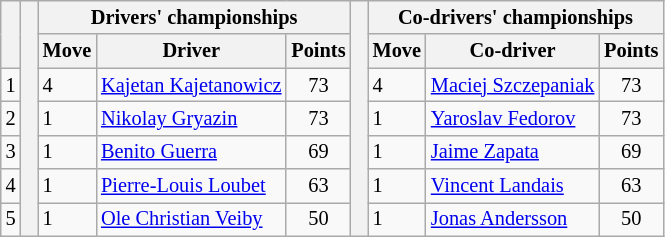<table class="wikitable" style="font-size:85%;">
<tr>
<th rowspan="2"></th>
<th rowspan="7" style="width:5px;"></th>
<th colspan="3">Drivers' championships</th>
<th rowspan="7" style="width:5px;"></th>
<th colspan="3">Co-drivers' championships</th>
</tr>
<tr>
<th>Move</th>
<th>Driver</th>
<th>Points</th>
<th>Move</th>
<th>Co-driver</th>
<th>Points</th>
</tr>
<tr>
<td align="center">1</td>
<td> 4</td>
<td nowrap><a href='#'>Kajetan Kajetanowicz</a></td>
<td align="center">73</td>
<td> 4</td>
<td nowrap><a href='#'>Maciej Szczepaniak</a></td>
<td align="center">73</td>
</tr>
<tr>
<td align="center">2</td>
<td> 1</td>
<td><a href='#'>Nikolay Gryazin</a></td>
<td align="center">73</td>
<td> 1</td>
<td><a href='#'>Yaroslav Fedorov</a></td>
<td align="center">73</td>
</tr>
<tr>
<td align="center">3</td>
<td> 1</td>
<td><a href='#'>Benito Guerra</a></td>
<td align="center">69</td>
<td> 1</td>
<td><a href='#'>Jaime Zapata</a></td>
<td align="center">69</td>
</tr>
<tr>
<td align="center">4</td>
<td> 1</td>
<td nowrap><a href='#'>Pierre-Louis Loubet</a></td>
<td align="center">63</td>
<td> 1</td>
<td><a href='#'>Vincent Landais</a></td>
<td align="center">63</td>
</tr>
<tr>
<td align="center">5</td>
<td> 1</td>
<td><a href='#'>Ole Christian Veiby</a></td>
<td align="center">50</td>
<td> 1</td>
<td><a href='#'>Jonas Andersson</a></td>
<td align="center">50</td>
</tr>
</table>
